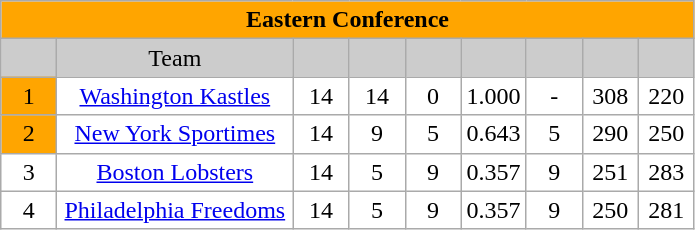<table class="wikitable" style="margin:1em; clear:right; text-align:left; line-height:normal; width=50%">
<tr>
<td style="text-align:center; background:orange" colspan=9><strong>Eastern Conference</strong></td>
</tr>
<tr>
<td style="text-align:center; background-color:#CCCCCC; width:30px"></td>
<td style="text-align:center; background-color:#CCCCCC; width:150px">Team</td>
<td style="text-align:center; background-color:#CCCCCC; width:30px"></td>
<td style="text-align:center; background-color:#CCCCCC; width:30px"></td>
<td style="text-align:center; background-color:#CCCCCC; width:30px"></td>
<td style="text-align:center; background-color:#CCCCCC; width:30px"></td>
<td style="text-align:center; background-color:#CCCCCC; width:30px"></td>
<td style="text-align:center; background-color:#CCCCCC; width:30px"></td>
<td style="text-align:center; background-color:#CCCCCC; width:30px"></td>
</tr>
<tr>
<td style="text-align:center; background:orange; width:30px">1</td>
<td style="text-align:center; background:white; width:150px"><a href='#'>Washington Kastles</a></td>
<td style="text-align:center; background:white; width:30px">14</td>
<td style="text-align:center; background:white; width:30px">14</td>
<td style="text-align:center; background:white; width:30px">0</td>
<td style="text-align:center; background:white; width:30px">1.000</td>
<td style="text-align:center; background:white; width:30px">-</td>
<td style="text-align:center; background:white; width:30px">308</td>
<td style="text-align:center; background:white; width:30px">220</td>
</tr>
<tr>
<td style="text-align:center; background:orange; width:30px">2</td>
<td style="text-align:center; background:white; width:150px"><a href='#'>New York Sportimes</a></td>
<td style="text-align:center; background:white; width:30px">14</td>
<td style="text-align:center; background:white; width:30px">9</td>
<td style="text-align:center; background:white; width:30px">5</td>
<td style="text-align:center; background:white; width:30px">0.643</td>
<td style="text-align:center; background:white; width:30px">5</td>
<td style="text-align:center; background:white; width:30px">290</td>
<td style="text-align:center; background:white; width:30px">250</td>
</tr>
<tr>
<td style="text-align:center; background:white; width:30px">3</td>
<td style="text-align:center; background:white; width:150px"><a href='#'>Boston Lobsters</a></td>
<td style="text-align:center; background:white; width:30px">14</td>
<td style="text-align:center; background:white; width:30px">5</td>
<td style="text-align:center; background:white; width:30px">9</td>
<td style="text-align:center; background:white; width:30px">0.357</td>
<td style="text-align:center; background:white; width:30px">9</td>
<td style="text-align:center; background:white; width:30px">251</td>
<td style="text-align:center; background:white; width:30px">283</td>
</tr>
<tr>
<td style="text-align:center; background:white; width:30px">4</td>
<td style="text-align:center; background:white; width:150px"><a href='#'>Philadelphia Freedoms</a></td>
<td style="text-align:center; background:white; width:30px">14</td>
<td style="text-align:center; background:white; width:30px">5</td>
<td style="text-align:center; background:white; width:30px">9</td>
<td style="text-align:center; background:white; width:30px">0.357</td>
<td style="text-align:center; background:white; width:30px">9</td>
<td style="text-align:center; background:white; width:30px">250</td>
<td style="text-align:center; background:white; width:30px">281</td>
</tr>
</table>
